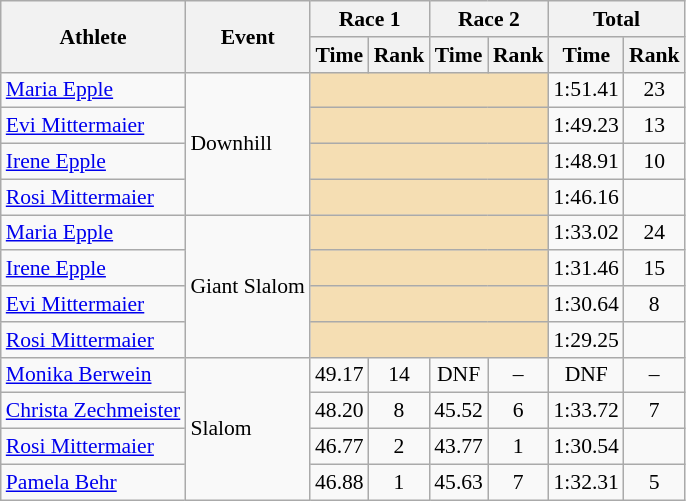<table class="wikitable" style="font-size:90%">
<tr>
<th rowspan="2">Athlete</th>
<th rowspan="2">Event</th>
<th colspan="2">Race 1</th>
<th colspan="2">Race 2</th>
<th colspan="2">Total</th>
</tr>
<tr>
<th>Time</th>
<th>Rank</th>
<th>Time</th>
<th>Rank</th>
<th>Time</th>
<th>Rank</th>
</tr>
<tr>
<td><a href='#'>Maria Epple</a></td>
<td rowspan="4">Downhill</td>
<td colspan="4" bgcolor="wheat"></td>
<td align="center">1:51.41</td>
<td align="center">23</td>
</tr>
<tr>
<td><a href='#'>Evi Mittermaier</a></td>
<td colspan="4" bgcolor="wheat"></td>
<td align="center">1:49.23</td>
<td align="center">13</td>
</tr>
<tr>
<td><a href='#'>Irene Epple</a></td>
<td colspan="4" bgcolor="wheat"></td>
<td align="center">1:48.91</td>
<td align="center">10</td>
</tr>
<tr>
<td><a href='#'>Rosi Mittermaier</a></td>
<td colspan="4" bgcolor="wheat"></td>
<td align="center">1:46.16</td>
<td align="center"></td>
</tr>
<tr>
<td><a href='#'>Maria Epple</a></td>
<td rowspan="4">Giant Slalom</td>
<td colspan="4" bgcolor="wheat"></td>
<td align="center">1:33.02</td>
<td align="center">24</td>
</tr>
<tr>
<td><a href='#'>Irene Epple</a></td>
<td colspan="4" bgcolor="wheat"></td>
<td align="center">1:31.46</td>
<td align="center">15</td>
</tr>
<tr>
<td><a href='#'>Evi Mittermaier</a></td>
<td colspan="4" bgcolor="wheat"></td>
<td align="center">1:30.64</td>
<td align="center">8</td>
</tr>
<tr>
<td><a href='#'>Rosi Mittermaier</a></td>
<td colspan="4" bgcolor="wheat"></td>
<td align="center">1:29.25</td>
<td align="center"></td>
</tr>
<tr>
<td><a href='#'>Monika Berwein</a></td>
<td rowspan="4">Slalom</td>
<td align="center">49.17</td>
<td align="center">14</td>
<td align="center">DNF</td>
<td align="center">–</td>
<td align="center">DNF</td>
<td align="center">–</td>
</tr>
<tr>
<td><a href='#'>Christa Zechmeister</a></td>
<td align="center">48.20</td>
<td align="center">8</td>
<td align="center">45.52</td>
<td align="center">6</td>
<td align="center">1:33.72</td>
<td align="center">7</td>
</tr>
<tr>
<td><a href='#'>Rosi Mittermaier</a></td>
<td align="center">46.77</td>
<td align="center">2</td>
<td align="center">43.77</td>
<td align="center">1</td>
<td align="center">1:30.54</td>
<td align="center"></td>
</tr>
<tr>
<td><a href='#'>Pamela Behr</a></td>
<td align="center">46.88</td>
<td align="center">1</td>
<td align="center">45.63</td>
<td align="center">7</td>
<td align="center">1:32.31</td>
<td align="center">5</td>
</tr>
</table>
